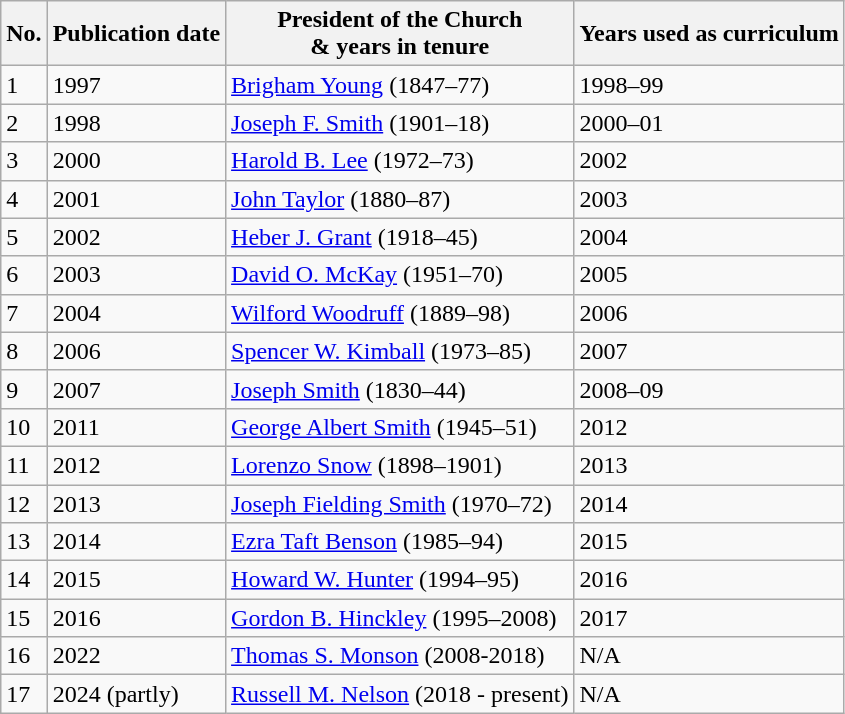<table class="wikitable">
<tr>
<th>No.</th>
<th>Publication date</th>
<th>President of the Church<br>& years in tenure</th>
<th>Years used as curriculum</th>
</tr>
<tr>
<td>1</td>
<td>1997</td>
<td><a href='#'>Brigham Young</a> (1847–77)</td>
<td>1998–99</td>
</tr>
<tr>
<td>2</td>
<td>1998</td>
<td><a href='#'>Joseph F. Smith</a> (1901–18)</td>
<td>2000–01</td>
</tr>
<tr>
<td>3</td>
<td>2000</td>
<td><a href='#'>Harold B. Lee</a> (1972–73)</td>
<td>2002</td>
</tr>
<tr>
<td>4</td>
<td>2001</td>
<td><a href='#'>John Taylor</a> (1880–87)</td>
<td>2003</td>
</tr>
<tr>
<td>5</td>
<td>2002</td>
<td><a href='#'>Heber J. Grant</a> (1918–45)</td>
<td>2004</td>
</tr>
<tr>
<td>6</td>
<td>2003</td>
<td><a href='#'>David O. McKay</a> (1951–70)</td>
<td>2005</td>
</tr>
<tr>
<td>7</td>
<td>2004</td>
<td><a href='#'>Wilford Woodruff</a> (1889–98)</td>
<td>2006</td>
</tr>
<tr>
<td>8</td>
<td>2006</td>
<td><a href='#'>Spencer W. Kimball</a> (1973–85)</td>
<td>2007</td>
</tr>
<tr>
<td>9</td>
<td>2007</td>
<td><a href='#'>Joseph Smith</a> (1830–44)</td>
<td>2008–09</td>
</tr>
<tr>
<td>10</td>
<td>2011</td>
<td><a href='#'>George Albert Smith</a> (1945–51)</td>
<td>2012</td>
</tr>
<tr>
<td>11</td>
<td>2012</td>
<td><a href='#'>Lorenzo Snow</a> (1898–1901)</td>
<td>2013</td>
</tr>
<tr>
<td>12</td>
<td>2013</td>
<td><a href='#'>Joseph Fielding Smith</a> (1970–72)</td>
<td>2014</td>
</tr>
<tr>
<td>13</td>
<td>2014</td>
<td><a href='#'>Ezra Taft Benson</a> (1985–94)</td>
<td>2015</td>
</tr>
<tr>
<td>14</td>
<td>2015</td>
<td><a href='#'>Howard W. Hunter</a> (1994–95)</td>
<td>2016</td>
</tr>
<tr>
<td>15</td>
<td>2016</td>
<td><a href='#'>Gordon B. Hinckley</a> (1995–2008)</td>
<td>2017</td>
</tr>
<tr>
<td>16</td>
<td>2022</td>
<td><a href='#'>Thomas S. Monson</a> (2008-2018)</td>
<td>N/A</td>
</tr>
<tr>
<td>17</td>
<td>2024 (partly)</td>
<td><a href='#'>Russell M. Nelson</a> (2018 - present)</td>
<td>N/A</td>
</tr>
</table>
